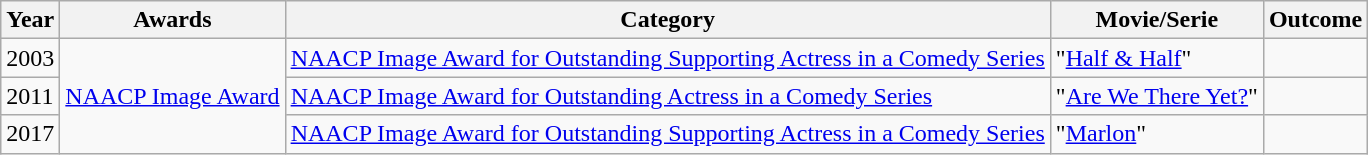<table class="wikitable sortable">
<tr>
<th>Year</th>
<th>Awards</th>
<th>Category</th>
<th>Movie/Serie</th>
<th>Outcome</th>
</tr>
<tr>
<td>2003</td>
<td rowspan=3><a href='#'>NAACP Image Award</a></td>
<td><a href='#'>NAACP Image Award for Outstanding Supporting Actress in a Comedy Series</a></td>
<td>"<a href='#'>Half & Half</a>"</td>
<td></td>
</tr>
<tr>
<td>2011</td>
<td><a href='#'>NAACP Image Award for Outstanding Actress in a Comedy Series</a></td>
<td>"<a href='#'>Are We There Yet?</a>"</td>
<td></td>
</tr>
<tr>
<td>2017</td>
<td><a href='#'>NAACP Image Award for Outstanding Supporting Actress in a Comedy Series</a></td>
<td>"<a href='#'>Marlon</a>"</td>
<td></td>
</tr>
</table>
